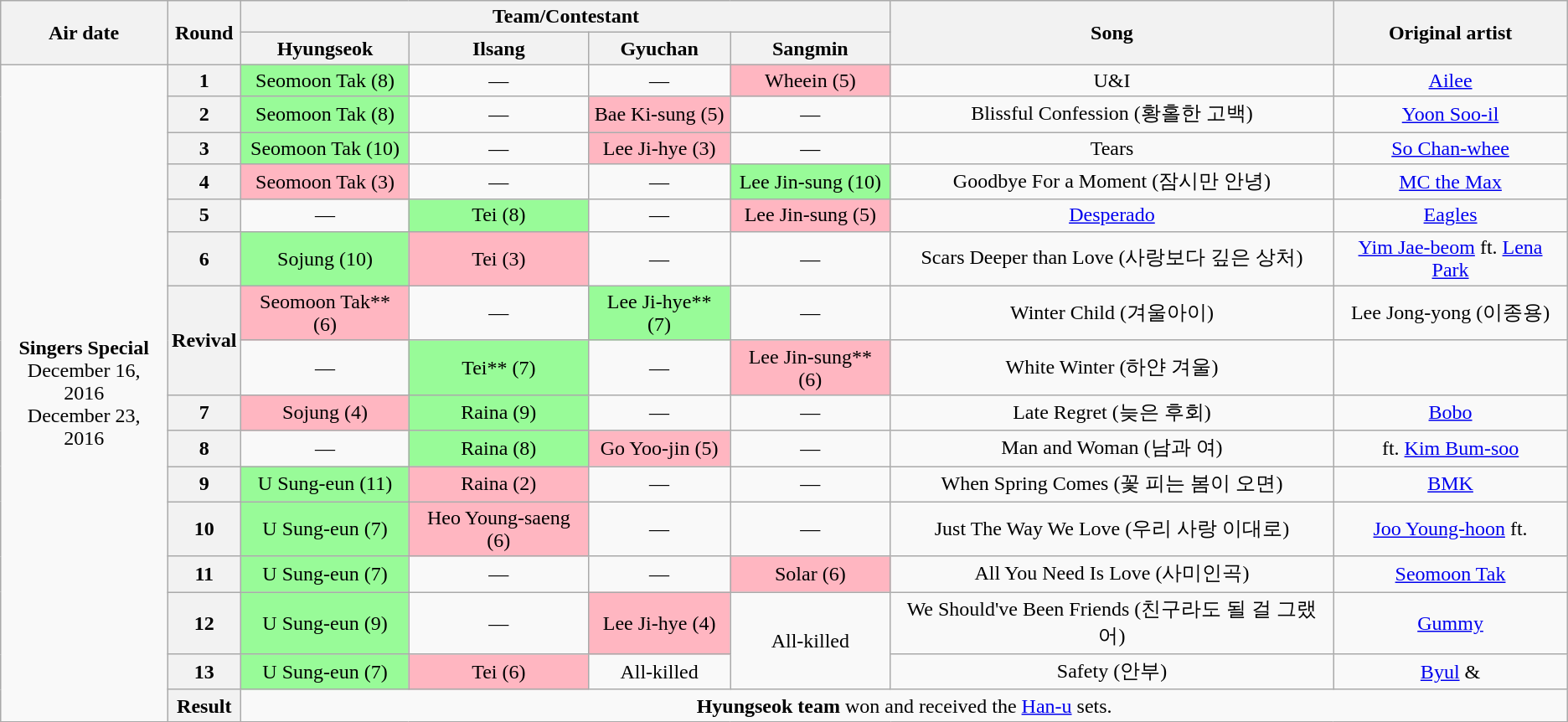<table class="wikitable" style="text-align:center;">
<tr>
<th rowspan=2>Air date</th>
<th rowspan=2>Round</th>
<th colspan=4>Team/Contestant</th>
<th rowspan=2>Song</th>
<th rowspan=2>Original artist</th>
</tr>
<tr>
<th>Hyungseok</th>
<th>Ilsang</th>
<th>Gyuchan</th>
<th>Sangmin</th>
</tr>
<tr>
<td rowspan=16><strong>Singers Special</strong><br>December 16, 2016<br>December 23, 2016</td>
<th>1</th>
<td bgcolor=palegreen>Seomoon Tak (8)</td>
<td>—</td>
<td>—</td>
<td bgcolor=lightpink>Wheein (5)</td>
<td>U&I</td>
<td><a href='#'>Ailee</a></td>
</tr>
<tr>
<th>2</th>
<td bgcolor=palegreen>Seomoon Tak (8)</td>
<td>—</td>
<td bgcolor=lightpink>Bae Ki-sung (5)</td>
<td>—</td>
<td>Blissful Confession (황홀한 고백)</td>
<td><a href='#'>Yoon Soo-il</a></td>
</tr>
<tr>
<th>3</th>
<td bgcolor=palegreen>Seomoon Tak (10)</td>
<td>—</td>
<td bgcolor=lightpink>Lee Ji-hye (3)</td>
<td>—</td>
<td>Tears</td>
<td><a href='#'>So Chan-whee</a></td>
</tr>
<tr>
<th>4</th>
<td bgcolor=lightpink>Seomoon Tak (3)</td>
<td>—</td>
<td>—</td>
<td bgcolor=palegreen>Lee Jin-sung (10)</td>
<td>Goodbye For a Moment (잠시만 안녕)</td>
<td><a href='#'>MC the Max</a></td>
</tr>
<tr>
<th>5</th>
<td>—</td>
<td bgcolor=palegreen>Tei (8)</td>
<td>—</td>
<td bgcolor=lightpink>Lee Jin-sung (5)</td>
<td><a href='#'>Desperado</a></td>
<td><a href='#'>Eagles</a></td>
</tr>
<tr>
<th>6</th>
<td bgcolor=palegreen>Sojung (10)</td>
<td bgcolor=lightpink>Tei (3)</td>
<td>—</td>
<td>—</td>
<td>Scars Deeper than Love (사랑보다 깊은 상처)</td>
<td><a href='#'>Yim Jae-beom</a> ft. <a href='#'>Lena Park</a></td>
</tr>
<tr>
<th rowspan=2>Revival</th>
<td bgcolor=lightpink>Seomoon Tak** (6)</td>
<td>—</td>
<td bgcolor=palegreen>Lee Ji-hye** (7)</td>
<td>—</td>
<td>Winter Child (겨울아이)</td>
<td>Lee Jong-yong (이종용)</td>
</tr>
<tr>
<td>—</td>
<td bgcolor=palegreen>Tei** (7)</td>
<td>—</td>
<td bgcolor=lightpink>Lee Jin-sung** (6)</td>
<td>White Winter (하얀 겨울)</td>
<td></td>
</tr>
<tr>
<th>7</th>
<td bgcolor=lightpink>Sojung (4)</td>
<td bgcolor=palegreen>Raina (9)</td>
<td>—</td>
<td>—</td>
<td>Late Regret (늦은 후회)</td>
<td><a href='#'>Bobo</a></td>
</tr>
<tr>
<th>8</th>
<td>—</td>
<td bgcolor=palegreen>Raina (8)</td>
<td bgcolor=lightpink>Go Yoo-jin (5)</td>
<td>—</td>
<td>Man and Woman (남과 여)</td>
<td> ft. <a href='#'>Kim Bum-soo</a></td>
</tr>
<tr>
<th>9</th>
<td bgcolor=palegreen>U Sung-eun (11)</td>
<td bgcolor=lightpink>Raina (2)</td>
<td>—</td>
<td>—</td>
<td>When Spring Comes (꽃 피는 봄이 오면)</td>
<td><a href='#'>BMK</a></td>
</tr>
<tr>
<th>10</th>
<td bgcolor=palegreen>U Sung-eun (7)</td>
<td bgcolor=lightpink>Heo Young-saeng (6)</td>
<td>—</td>
<td>—</td>
<td>Just The Way We Love (우리 사랑 이대로)</td>
<td><a href='#'>Joo Young-hoon</a> ft. </td>
</tr>
<tr>
<th>11</th>
<td bgcolor=palegreen>U Sung-eun (7)</td>
<td>—</td>
<td>—</td>
<td bgcolor=lightpink>Solar (6)</td>
<td>All You Need Is Love (사미인곡)</td>
<td><a href='#'>Seomoon Tak</a></td>
</tr>
<tr>
<th>12</th>
<td bgcolor=palegreen>U Sung-eun (9)</td>
<td>—</td>
<td bgcolor=lightpink>Lee Ji-hye (4)</td>
<td rowspan=2>All-killed</td>
<td>We Should've Been Friends (친구라도 될 걸 그랬어)</td>
<td><a href='#'>Gummy</a></td>
</tr>
<tr>
<th>13</th>
<td bgcolor=palegreen>U Sung-eun (7)</td>
<td bgcolor=lightpink>Tei (6)</td>
<td>All-killed</td>
<td>Safety (안부)</td>
<td><a href='#'>Byul</a> & </td>
</tr>
<tr>
<th>Result</th>
<td colspan=6><strong>Hyungseok team</strong> won and received the <a href='#'>Han-u</a> sets.</td>
</tr>
</table>
